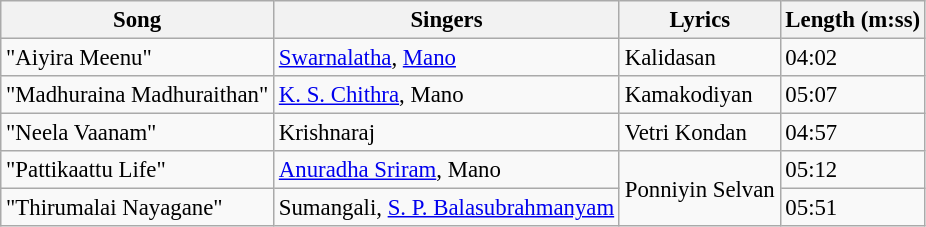<table class="wikitable" style="font-size: 95%;">
<tr>
<th>Song</th>
<th>Singers</th>
<th>Lyrics</th>
<th>Length (m:ss)</th>
</tr>
<tr>
<td>"Aiyira Meenu"</td>
<td><a href='#'>Swarnalatha</a>, <a href='#'>Mano</a></td>
<td>Kalidasan</td>
<td>04:02</td>
</tr>
<tr>
<td>"Madhuraina Madhuraithan"</td>
<td><a href='#'>K. S. Chithra</a>, Mano</td>
<td>Kamakodiyan</td>
<td>05:07</td>
</tr>
<tr>
<td>"Neela Vaanam"</td>
<td>Krishnaraj</td>
<td>Vetri Kondan</td>
<td>04:57</td>
</tr>
<tr>
<td>"Pattikaattu Life"</td>
<td><a href='#'>Anuradha Sriram</a>, Mano</td>
<td rowspan=2>Ponniyin Selvan</td>
<td>05:12</td>
</tr>
<tr>
<td>"Thirumalai Nayagane"</td>
<td>Sumangali, <a href='#'>S. P. Balasubrahmanyam</a></td>
<td>05:51</td>
</tr>
</table>
